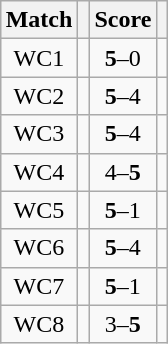<table class="wikitable" style="font-size: 100%; margin: 1em auto 1em auto;">
<tr>
<th>Match</th>
<th></th>
<th>Score</th>
<th></th>
</tr>
<tr>
<td align="center">WC1</td>
<td><strong></strong></td>
<td align="center"><strong>5</strong>–0</td>
<td></td>
</tr>
<tr>
<td align="center">WC2</td>
<td><strong></strong></td>
<td align="center"><strong>5</strong>–4</td>
<td></td>
</tr>
<tr>
<td align="center">WC3</td>
<td><strong></strong></td>
<td align="center"><strong>5</strong>–4</td>
<td></td>
</tr>
<tr>
<td align="center">WC4</td>
<td></td>
<td align="center">4–<strong>5</strong></td>
<td><strong></strong></td>
</tr>
<tr>
<td align="center">WC5</td>
<td><strong></strong></td>
<td align="center"><strong>5</strong>–1</td>
<td></td>
</tr>
<tr>
<td align="center">WC6</td>
<td><strong></strong></td>
<td align="center"><strong>5</strong>–4</td>
<td></td>
</tr>
<tr>
<td align="center">WC7</td>
<td><strong></strong></td>
<td align="center"><strong>5</strong>–1</td>
<td></td>
</tr>
<tr>
<td align="center">WC8</td>
<td></td>
<td align="center">3–<strong>5</strong></td>
<td><strong></strong></td>
</tr>
</table>
